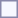<table style="border:1px solid #8888aa; background-color:#f7f8ff; padding:5px; font-size:95%; margin: 0px 12px 12px 0px;">
</table>
